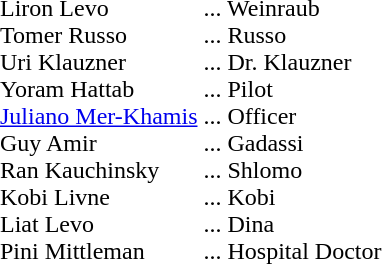<table cellpadding="0" cellspacing="0">
<tr>
<td>Liron Levo</td>
<td> ... Weinraub</td>
</tr>
<tr>
<td>Tomer Russo</td>
<td> ... Russo</td>
</tr>
<tr>
<td>Uri Klauzner</td>
<td> ... Dr. Klauzner</td>
</tr>
<tr>
<td>Yoram Hattab</td>
<td> ... Pilot</td>
</tr>
<tr>
<td><a href='#'>Juliano Mer-Khamis</a></td>
<td> ... Officer</td>
</tr>
<tr>
<td>Guy Amir</td>
<td> ... Gadassi</td>
</tr>
<tr>
<td>Ran Kauchinsky</td>
<td> ... Shlomo</td>
</tr>
<tr>
<td>Kobi Livne</td>
<td> ... Kobi</td>
</tr>
<tr>
<td>Liat Levo</td>
<td> ... Dina</td>
</tr>
<tr>
<td>Pini Mittleman</td>
<td> ... Hospital Doctor</td>
</tr>
<tr>
</tr>
</table>
